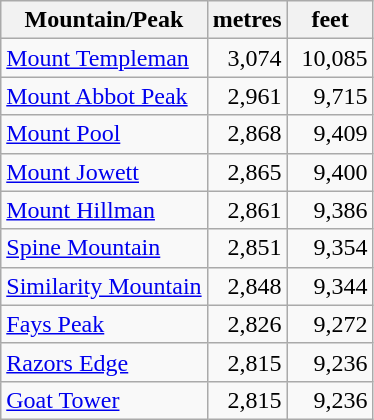<table class="wikitable" style="margin-left:3em">
<tr>
<th align=left>Mountain/Peak</th>
<th>metres</th>
<th align="right" width=50>feet</th>
</tr>
<tr>
<td><a href='#'>Mount Templeman</a></td>
<td align="right">3,074</td>
<td align=right>10,085</td>
</tr>
<tr>
<td><a href='#'>Mount Abbot Peak</a></td>
<td align="right">2,961</td>
<td align=right>9,715</td>
</tr>
<tr>
<td><a href='#'>Mount Pool</a></td>
<td align="right">2,868</td>
<td align=right>9,409</td>
</tr>
<tr>
<td><a href='#'>Mount Jowett</a></td>
<td align="right">2,865</td>
<td align=right>9,400</td>
</tr>
<tr>
<td><a href='#'>Mount Hillman</a></td>
<td align="right">2,861</td>
<td align=right>9,386</td>
</tr>
<tr>
<td><a href='#'>Spine Mountain</a></td>
<td align="right">2,851</td>
<td align=right>9,354</td>
</tr>
<tr>
<td><a href='#'>Similarity Mountain</a></td>
<td align="right">2,848</td>
<td align=right>9,344</td>
</tr>
<tr>
<td><a href='#'>Fays Peak</a></td>
<td align="right">2,826</td>
<td align=right>9,272</td>
</tr>
<tr>
<td><a href='#'>Razors Edge</a></td>
<td align="right">2,815</td>
<td align=right>9,236</td>
</tr>
<tr>
<td><a href='#'>Goat Tower</a></td>
<td align="right">2,815</td>
<td align=right>9,236</td>
</tr>
</table>
